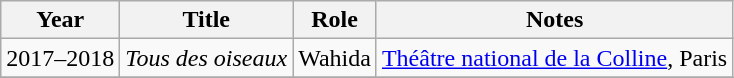<table class="wikitable sortable">
<tr>
<th>Year</th>
<th>Title</th>
<th>Role</th>
<th class="unsortable">Notes</th>
</tr>
<tr>
<td>2017–2018</td>
<td><em>Tous des oiseaux</em></td>
<td>Wahida</td>
<td><a href='#'>Théâtre national de la Colline</a>, Paris</td>
</tr>
<tr>
</tr>
</table>
